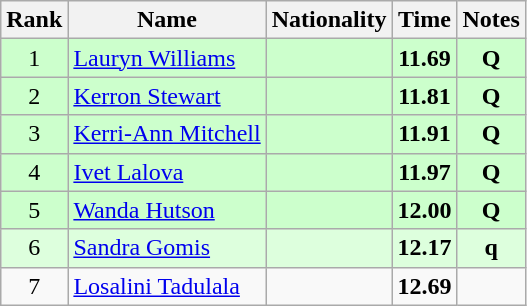<table class="wikitable sortable" style="text-align:center">
<tr>
<th>Rank</th>
<th>Name</th>
<th>Nationality</th>
<th>Time</th>
<th>Notes</th>
</tr>
<tr bgcolor=ccffcc>
<td>1</td>
<td align=left><a href='#'>Lauryn Williams</a></td>
<td align=left></td>
<td><strong>11.69</strong></td>
<td><strong>Q</strong></td>
</tr>
<tr bgcolor=ccffcc>
<td>2</td>
<td align=left><a href='#'>Kerron Stewart</a></td>
<td align=left></td>
<td><strong>11.81</strong></td>
<td><strong>Q</strong></td>
</tr>
<tr bgcolor=ccffcc>
<td>3</td>
<td align=left><a href='#'>Kerri-Ann Mitchell</a></td>
<td align=left></td>
<td><strong>11.91</strong></td>
<td><strong>Q</strong></td>
</tr>
<tr bgcolor=ccffcc>
<td>4</td>
<td align=left><a href='#'>Ivet Lalova</a></td>
<td align=left></td>
<td><strong>11.97</strong></td>
<td><strong>Q</strong></td>
</tr>
<tr bgcolor=ccffcc>
<td>5</td>
<td align=left><a href='#'>Wanda Hutson</a></td>
<td align=left></td>
<td><strong>12.00</strong></td>
<td><strong>Q</strong></td>
</tr>
<tr bgcolor=ddffdd>
<td>6</td>
<td align=left><a href='#'>Sandra Gomis</a></td>
<td align=left></td>
<td><strong>12.17</strong></td>
<td><strong>q</strong></td>
</tr>
<tr>
<td>7</td>
<td align=left><a href='#'>Losalini Tadulala</a></td>
<td align=left></td>
<td><strong>12.69</strong></td>
<td></td>
</tr>
</table>
